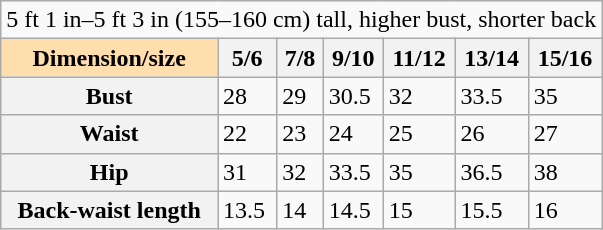<table class="wikitable">
<tr>
<td colspan="7">5 ft 1 in–5 ft 3 in (155–160 cm) tall, higher bust, shorter back</td>
</tr>
<tr>
<th style="background:#ffdead;">Dimension/size</th>
<th>5/6</th>
<th>7/8</th>
<th>9/10</th>
<th>11/12</th>
<th>13/14</th>
<th>15/16</th>
</tr>
<tr>
<th>Bust</th>
<td>28</td>
<td>29</td>
<td>30.5</td>
<td>32</td>
<td>33.5</td>
<td>35</td>
</tr>
<tr>
<th>Waist</th>
<td>22</td>
<td>23</td>
<td>24</td>
<td>25</td>
<td>26</td>
<td>27</td>
</tr>
<tr>
<th>Hip</th>
<td>31</td>
<td>32</td>
<td>33.5</td>
<td>35</td>
<td>36.5</td>
<td>38</td>
</tr>
<tr>
<th>Back-waist length</th>
<td>13.5</td>
<td>14</td>
<td>14.5</td>
<td>15</td>
<td>15.5</td>
<td>16</td>
</tr>
</table>
